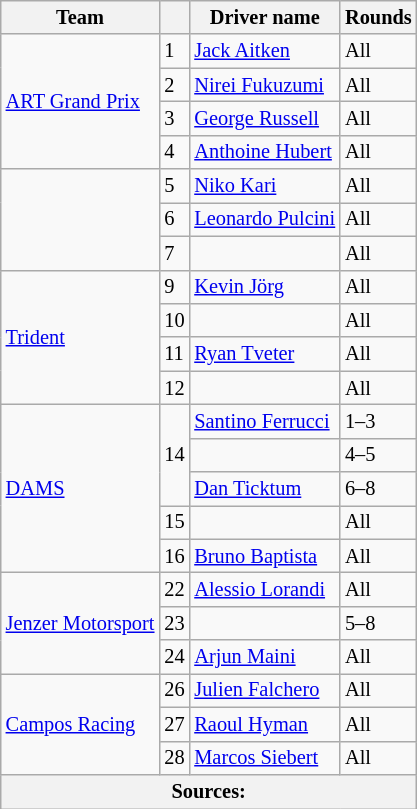<table class=wikitable style="font-size:85%;">
<tr>
<th>Team</th>
<th></th>
<th>Driver name</th>
<th>Rounds</th>
</tr>
<tr>
<td rowspan=4> <a href='#'>ART Grand Prix</a></td>
<td>1</td>
<td> <a href='#'>Jack Aitken</a></td>
<td>All</td>
</tr>
<tr>
<td>2</td>
<td> <a href='#'>Nirei Fukuzumi</a></td>
<td>All</td>
</tr>
<tr>
<td>3</td>
<td> <a href='#'>George Russell</a></td>
<td>All</td>
</tr>
<tr>
<td>4</td>
<td> <a href='#'>Anthoine Hubert</a></td>
<td>All</td>
</tr>
<tr>
<td rowspan=3></td>
<td>5</td>
<td> <a href='#'>Niko Kari</a></td>
<td>All</td>
</tr>
<tr>
<td>6</td>
<td> <a href='#'>Leonardo Pulcini</a></td>
<td>All</td>
</tr>
<tr>
<td>7</td>
<td></td>
<td>All</td>
</tr>
<tr>
<td rowspan=4> <a href='#'>Trident</a></td>
<td>9</td>
<td> <a href='#'>Kevin Jörg</a></td>
<td>All</td>
</tr>
<tr>
<td>10</td>
<td></td>
<td>All</td>
</tr>
<tr>
<td>11</td>
<td> <a href='#'>Ryan Tveter</a></td>
<td>All</td>
</tr>
<tr>
<td>12</td>
<td></td>
<td>All</td>
</tr>
<tr>
<td rowspan=5> <a href='#'>DAMS</a></td>
<td rowspan=3>14</td>
<td> <a href='#'>Santino Ferrucci</a></td>
<td>1–3</td>
</tr>
<tr>
<td></td>
<td>4–5</td>
</tr>
<tr>
<td> <a href='#'>Dan Ticktum</a></td>
<td>6–8</td>
</tr>
<tr>
<td>15</td>
<td></td>
<td>All</td>
</tr>
<tr>
<td>16</td>
<td> <a href='#'>Bruno Baptista</a></td>
<td>All</td>
</tr>
<tr>
<td rowspan=3> <a href='#'>Jenzer Motorsport</a></td>
<td>22</td>
<td> <a href='#'>Alessio Lorandi</a></td>
<td>All</td>
</tr>
<tr>
<td>23</td>
<td></td>
<td>5–8</td>
</tr>
<tr>
<td>24</td>
<td> <a href='#'>Arjun Maini</a></td>
<td>All</td>
</tr>
<tr>
<td rowspan=3> <a href='#'>Campos Racing</a></td>
<td>26</td>
<td> <a href='#'>Julien Falchero</a></td>
<td>All</td>
</tr>
<tr>
<td>27</td>
<td> <a href='#'>Raoul Hyman</a></td>
<td>All</td>
</tr>
<tr>
<td>28</td>
<td> <a href='#'>Marcos Siebert</a></td>
<td>All</td>
</tr>
<tr>
<th colspan=4>Sources:</th>
</tr>
</table>
